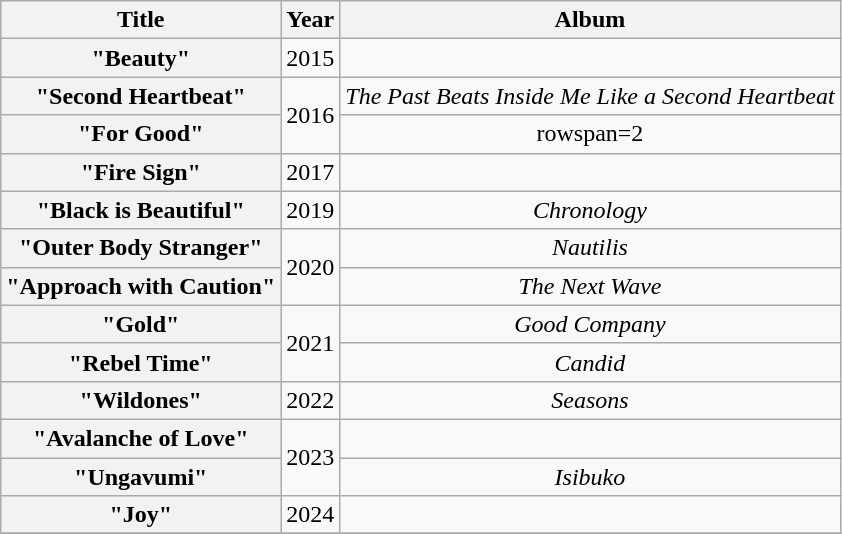<table class="wikitable plainrowheaders" style="text-align:center;">
<tr>
<th>Title</th>
<th>Year</th>
<th>Album</th>
</tr>
<tr>
<th scope="row">"Beauty"<br></th>
<td>2015</td>
<td></td>
</tr>
<tr>
<th scope="row">"Second Heartbeat"<br></th>
<td rowspan=2>2016</td>
<td><em>The Past Beats Inside Me Like a Second Heartbeat</em></td>
</tr>
<tr>
<th scope="row">"For Good"<br></th>
<td>rowspan=2 </td>
</tr>
<tr>
<th scope="row">"Fire Sign"<br></th>
<td>2017</td>
</tr>
<tr>
<th scope="row">"Black is Beautiful"<br></th>
<td>2019</td>
<td><em>Chronology</em></td>
</tr>
<tr>
<th scope="row">"Outer Body Stranger"<br></th>
<td rowspan=2>2020</td>
<td><em>Nautilis</em></td>
</tr>
<tr>
<th scope="row">"Approach with Caution"<br></th>
<td><em>The Next Wave</em></td>
</tr>
<tr>
<th scope="row">"Gold"<br></th>
<td rowspan=2>2021</td>
<td><em>Good Company</em></td>
</tr>
<tr>
<th scope="row">"Rebel Time"<br></th>
<td><em>Candid</em></td>
</tr>
<tr>
<th scope="row">"Wildones"<br></th>
<td>2022</td>
<td><em>Seasons</em></td>
</tr>
<tr>
<th scope="row">"Avalanche of Love"<br></th>
<td rowspan=2>2023</td>
<td></td>
</tr>
<tr>
<th scope="row">"Ungavumi" <br></th>
<td><em>Isibuko</em></td>
</tr>
<tr>
<th scope="row">"Joy"<br></th>
<td>2024</td>
<td></td>
</tr>
<tr>
</tr>
</table>
